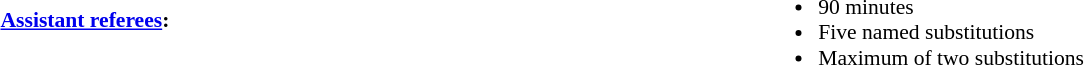<table width=100% style="font-size:90%">
<tr>
<td><br><strong><a href='#'>Assistant referees</a>:</strong>
<br>
<br></td>
<td style="width:60%; vertical-align:top;"><br><ul><li>90 minutes</li><li>Five named substitutions</li><li>Maximum of two substitutions</li></ul></td>
</tr>
</table>
